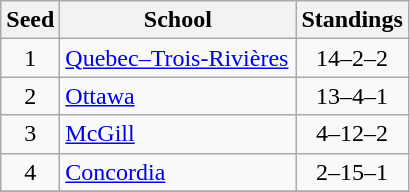<table class="wikitable">
<tr>
<th>Seed</th>
<th style="width:150px">School</th>
<th>Standings</th>
</tr>
<tr>
<td align=center>1</td>
<td><a href='#'>Quebec–Trois-Rivières</a></td>
<td align=center>14–2–2</td>
</tr>
<tr>
<td align=center>2</td>
<td><a href='#'>Ottawa</a></td>
<td align=center>13–4–1</td>
</tr>
<tr>
<td align=center>3</td>
<td><a href='#'>McGill</a></td>
<td align=center>4–12–2</td>
</tr>
<tr>
<td align=center>4</td>
<td><a href='#'>Concordia</a></td>
<td align=center>2–15–1</td>
</tr>
<tr>
</tr>
</table>
